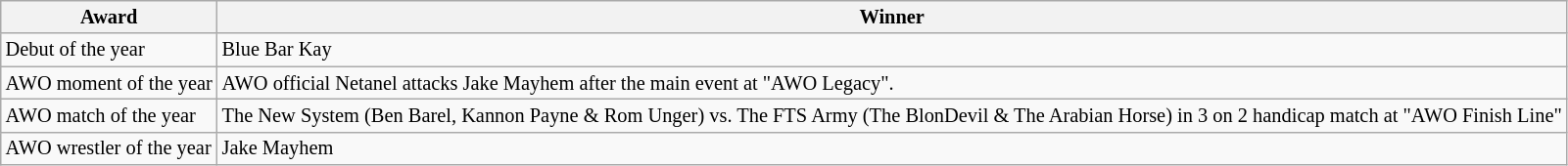<table style="font-size: 85%; text-align: left;" class="wikitable">
<tr>
<th>Award</th>
<th colspan=2>Winner</th>
</tr>
<tr>
<td align-center>Debut of the year</td>
<td>Blue Bar Kay</td>
</tr>
<tr>
<td align-center>AWO moment of the year</td>
<td>AWO official Netanel attacks Jake Mayhem after the main event at "AWO Legacy".</td>
</tr>
<tr>
<td align-center>AWO match of the year</td>
<td>The New System (Ben Barel, Kannon Payne & Rom Unger) vs. The FTS Army (The BlonDevil & The Arabian Horse) in 3 on 2 handicap match at "AWO Finish Line"</td>
</tr>
<tr>
<td align-center>AWO wrestler of the year</td>
<td>Jake Mayhem</td>
</tr>
</table>
